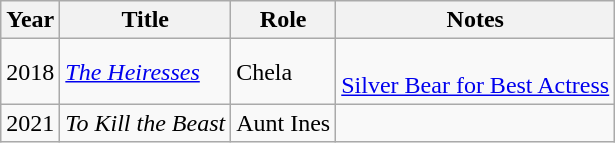<table class="wikitable sortable">
<tr>
<th>Year</th>
<th>Title</th>
<th>Role</th>
<th class="unsortable">Notes</th>
</tr>
<tr>
<td>2018</td>
<td><em><a href='#'>The Heiresses</a></em></td>
<td>Chela</td>
<td><br><a href='#'>Silver Bear for Best Actress</a></td>
</tr>
<tr>
<td>2021</td>
<td><em>To Kill the Beast</em></td>
<td>Aunt Ines</td>
<td></td>
</tr>
</table>
